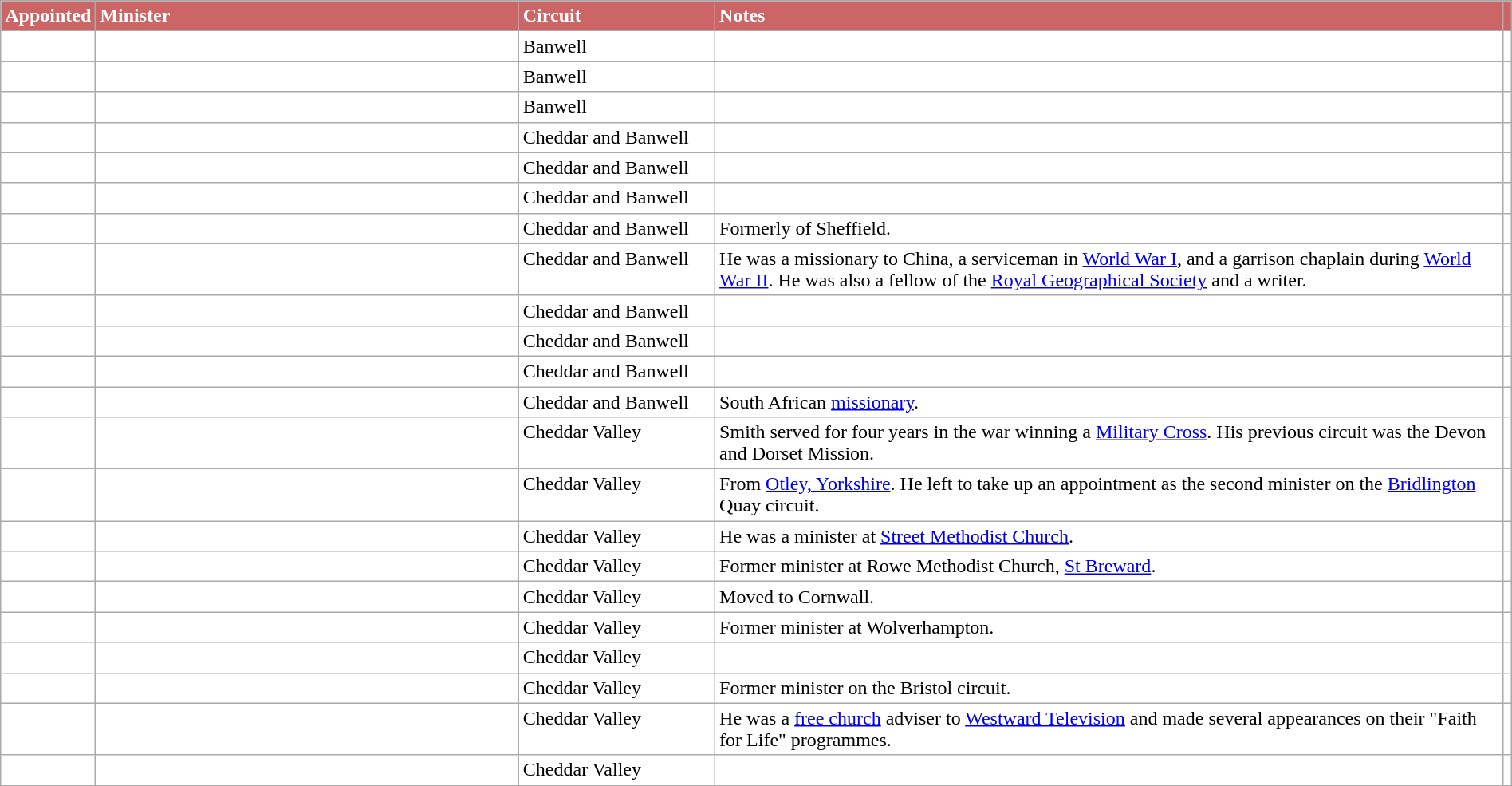<table class="wikitable plainrowheaders sortable mw-collapsible" style="margin-right: 0; background-color: White; color: Black">
<tr style="vertical-align: top">
<th scope="col" style="text-align: left; background-color: #cc6666; color: White">Appointed</th>
<th scope="col" style="text-align: left; background-color: #cc6666; color: White; width:28%">Minister</th>
<th scope="col" style="text-align: left; background-color: #cc6666; color: White; width: 13%">Circuit</th>
<th scope="col" style="text-align: left; background-color: #cc6666; color: White" class="unsortable">Notes</th>
<th scope="col" style="text-align: centre; background-color: #cc6666; color: White" class="unsortable"></th>
</tr>
<tr style="vertical-align: top">
<td style="text-align: center"></td>
<td></td>
<td>Banwell</td>
<td></td>
<td style="text-align: center"></td>
</tr>
<tr style="vertical-align: top">
<td style="text-align: center"></td>
<td></td>
<td>Banwell</td>
<td></td>
<td style="text-align: center"></td>
</tr>
<tr style="vertical-align: top">
<td style="text-align: center"></td>
<td></td>
<td>Banwell</td>
<td></td>
<td style="text-align: center"></td>
</tr>
<tr style="vertical-align: top">
<td style="text-align: center"></td>
<td></td>
<td>Cheddar and Banwell</td>
<td></td>
<td style="text-align: center"></td>
</tr>
<tr style="vertical-align: top">
<td style="text-align: center"></td>
<td></td>
<td>Cheddar and Banwell</td>
<td></td>
<td style="text-align: center"></td>
</tr>
<tr style="vertical-align: top">
<td style="text-align: center"></td>
<td></td>
<td>Cheddar and Banwell</td>
<td></td>
<td style="text-align: center"></td>
</tr>
<tr style="vertical-align: top">
<td style="text-align: center"></td>
<td></td>
<td>Cheddar and Banwell</td>
<td>Formerly of Sheffield.</td>
<td style="text-align: center"></td>
</tr>
<tr style="vertical-align: top">
<td style="text-align: center"></td>
<td></td>
<td>Cheddar and Banwell</td>
<td>He was a missionary to China, a serviceman in <a href='#'>World War I</a>, and a garrison chaplain during <a href='#'>World War II</a>. He was also a fellow of the <a href='#'>Royal Geographical Society</a> and a writer.</td>
<td style="text-align: center"></td>
</tr>
<tr style="vertical-align: top">
<td style="text-align: center"></td>
<td></td>
<td>Cheddar and Banwell</td>
<td></td>
<td style="text-align: center"></td>
</tr>
<tr style="vertical-align: top">
<td style="text-align: center"></td>
<td></td>
<td>Cheddar and Banwell</td>
<td></td>
<td style="text-align: center"></td>
</tr>
<tr style="vertical-align: top">
<td style="text-align: center"></td>
<td></td>
<td>Cheddar and Banwell</td>
<td></td>
<td style="text-align: center"></td>
</tr>
<tr style="vertical-align: top">
<td style="text-align: center"></td>
<td></td>
<td>Cheddar and Banwell</td>
<td>South African <a href='#'>missionary</a>.</td>
<td style="text-align: center"></td>
</tr>
<tr style="vertical-align: top">
<td style="text-align: center"></td>
<td></td>
<td>Cheddar Valley</td>
<td>Smith served for four years in the war winning a <a href='#'>Military Cross</a>. His previous circuit was the Devon and Dorset Mission.</td>
<td style="text-align: center"></td>
</tr>
<tr style="vertical-align: top">
<td style="text-align: center"></td>
<td></td>
<td>Cheddar Valley</td>
<td>From <a href='#'>Otley, Yorkshire</a>. He left to take up an appointment as the second minister on the <a href='#'>Bridlington</a> Quay circuit.</td>
<td style="text-align: center"></td>
</tr>
<tr style="vertical-align: top">
<td style="text-align: center"></td>
<td></td>
<td>Cheddar Valley</td>
<td>He was a minister at <a href='#'>Street Methodist Church</a>.</td>
<td style="text-align: center"></td>
</tr>
<tr style="vertical-align: top">
<td style="text-align: center"></td>
<td></td>
<td>Cheddar Valley</td>
<td>Former minister at Rowe Methodist Church, <a href='#'>St Breward</a>.</td>
<td style="text-align: center"></td>
</tr>
<tr style="vertical-align: top">
<td style="text-align: center"></td>
<td></td>
<td>Cheddar Valley</td>
<td>Moved to Cornwall.</td>
<td style="text-align: center"></td>
</tr>
<tr style="vertical-align: top">
<td style="text-align: center"></td>
<td></td>
<td>Cheddar Valley</td>
<td>Former minister at Wolverhampton.</td>
<td style="text-align: center"></td>
</tr>
<tr style="vertical-align: top">
<td style="text-align: center"></td>
<td></td>
<td>Cheddar Valley</td>
<td></td>
<td style="text-align: center"></td>
</tr>
<tr style="vertical-align: top">
<td style="text-align: center"></td>
<td></td>
<td>Cheddar Valley</td>
<td>Former minister on the Bristol circuit.</td>
<td style="text-align: center"></td>
</tr>
<tr style="vertical-align: top">
<td style="text-align: center"></td>
<td></td>
<td>Cheddar Valley</td>
<td>He was a <a href='#'>free church</a> adviser to <a href='#'>Westward Television</a> and made several appearances on their "Faith for Life" programmes.</td>
<td style="text-align: center"></td>
</tr>
<tr style="vertical-align: top">
<td style="text-align: center"></td>
<td></td>
<td>Cheddar Valley</td>
<td></td>
<td style="text-align: center"></td>
</tr>
</table>
